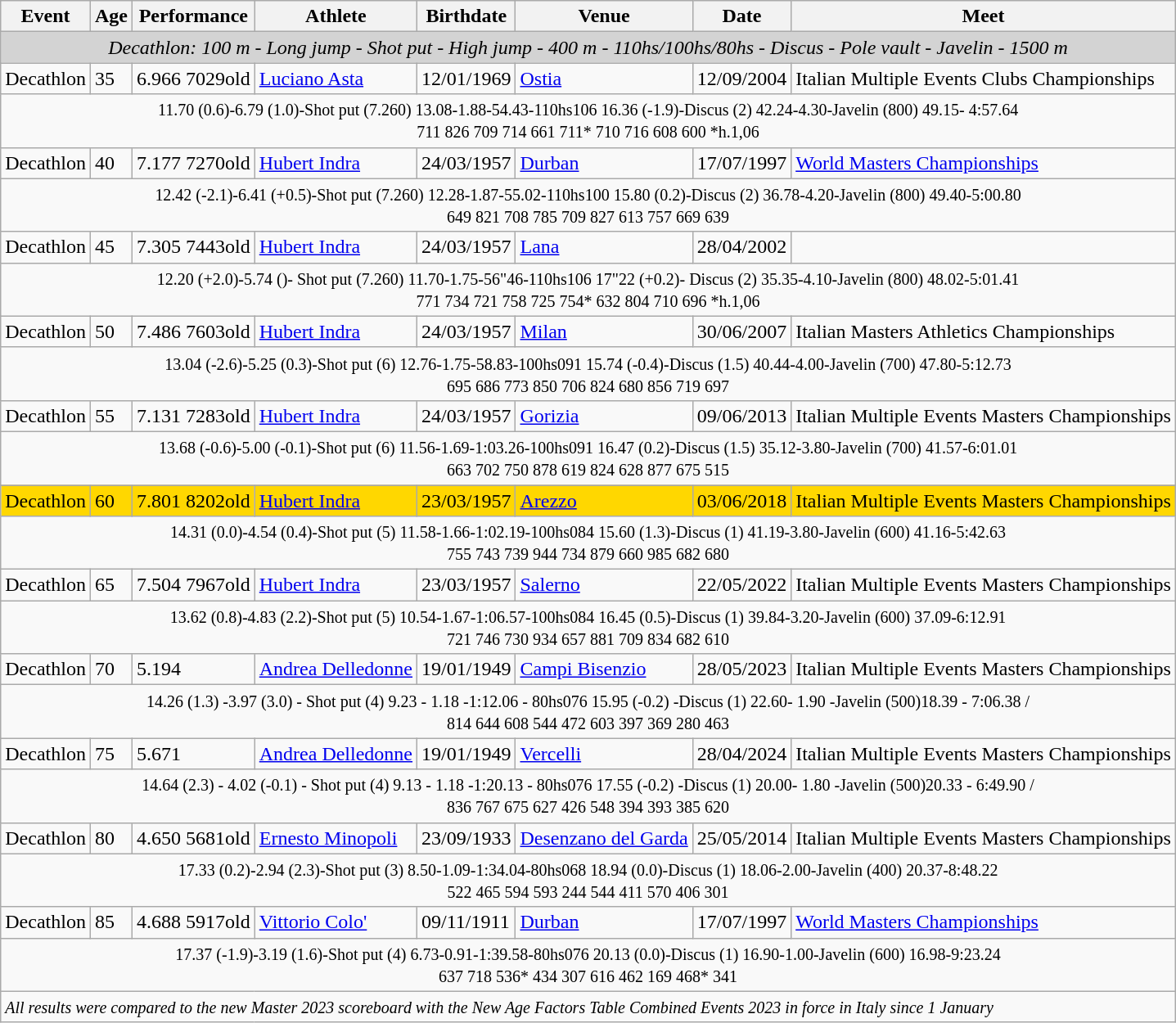<table class="wikitable" width= style="font-size:90%; text-align:center">
<tr>
<th>Event</th>
<th>Age</th>
<th>Performance</th>
<th>Athlete</th>
<th>Birthdate</th>
<th>Venue</th>
<th>Date</th>
<th>Meet</th>
</tr>
<tr>
<td colspan=8 align=center bgcolor=lightgrey><em>Decathlon: 100 m - Long jump - Shot put - High jump - 400 m - 110hs/100hs/80hs - Discus  - Pole vault - Javelin - 1500 m</em></td>
</tr>
<tr>
<td>Decathlon</td>
<td>35</td>
<td>6.966 7029old</td>
<td align=left><a href='#'>Luciano Asta</a></td>
<td>12/01/1969</td>
<td align=left><a href='#'>Ostia</a></td>
<td>12/09/2004</td>
<td>Italian Multiple Events Clubs Championships</td>
</tr>
<tr>
<td colspan=8 align=center><small>11.70 (0.6)-6.79 (1.0)-Shot put (7.260) 13.08-1.88-54.43-110hs106 16.36 (-1.9)-Discus (2) 42.24-4.30-Javelin (800) 49.15- 4:57.64 <br>711 826 709 714 661 711* 710 716 608 600   *h.1,06	</small></td>
</tr>
<tr>
<td>Decathlon</td>
<td>40</td>
<td>7.177 7270old</td>
<td align=left><a href='#'>Hubert Indra</a></td>
<td>24/03/1957</td>
<td align=left><a href='#'>Durban</a></td>
<td>17/07/1997</td>
<td><a href='#'>World Masters Championships</a></td>
</tr>
<tr>
<td colspan=8 align=center><small>12.42 (-2.1)-6.41 (+0.5)-Shot put (7.260) 12.28-1.87-55.02-110hs100 15.80 (0.2)-Discus (2) 36.78-4.20-Javelin (800) 49.40-5:00.80 <br>649	821	708	785	709	827	613	757	669	639</small></td>
</tr>
<tr>
<td>Decathlon</td>
<td>45</td>
<td>7.305 7443old</td>
<td align=left><a href='#'>Hubert Indra</a></td>
<td>24/03/1957</td>
<td align=left><a href='#'>Lana</a></td>
<td>28/04/2002</td>
<td></td>
</tr>
<tr>
<td colspan=8 align=center><small>12.20 (+2.0)-5.74 ()- Shot put (7.260) 11.70-1.75-56"46-110hs106 17"22 (+0.2)- Discus (2) 35.35-4.10-Javelin (800) 48.02-5:01.41 <br>771	734	721	758	725	754*	632	804	710	696     *h.1,06		</small></td>
</tr>
<tr>
<td>Decathlon</td>
<td>50</td>
<td>7.486 7603old</td>
<td align=left><a href='#'>Hubert Indra</a></td>
<td>24/03/1957</td>
<td align=left><a href='#'>Milan</a></td>
<td>30/06/2007</td>
<td>Italian Masters Athletics Championships</td>
</tr>
<tr>
<td colspan=8 align=center><small>13.04 (-2.6)-5.25 (0.3)-Shot put (6) 12.76-1.75-58.83-100hs091 15.74 (-0.4)-Discus (1.5) 40.44-4.00-Javelin (700) 47.80-5:12.73 <br>695	686	773	850	706	824	680	856	719	697</small></td>
</tr>
<tr>
<td>Decathlon</td>
<td>55</td>
<td>7.131 7283old</td>
<td align=left><a href='#'>Hubert Indra</a></td>
<td>24/03/1957</td>
<td align=left><a href='#'>Gorizia</a></td>
<td>09/06/2013</td>
<td>Italian Multiple Events Masters Championships</td>
</tr>
<tr>
<td colspan=8 align=center><small>13.68 (-0.6)-5.00 (-0.1)-Shot put (6) 11.56-1.69-1:03.26-100hs091 16.47 (0.2)-Discus (1.5) 35.12-3.80-Javelin (700) 41.57-6:01.01 <br>663	702	750	878	619	824	628	877	675	515</small></td>
</tr>
<tr>
</tr>
<tr bgcolor=Gold>
<td>Decathlon</td>
<td>60</td>
<td>7.801 8202old</td>
<td align=left><a href='#'>Hubert Indra</a></td>
<td>23/03/1957</td>
<td align=left><a href='#'>Arezzo</a></td>
<td>03/06/2018</td>
<td>Italian Multiple Events Masters Championships</td>
</tr>
<tr>
<td colspan=8 align=center><small>14.31 (0.0)-4.54 (0.4)-Shot put (5) 11.58-1.66-1:02.19-100hs084 15.60 (1.3)-Discus (1) 41.19-3.80-Javelin (600) 41.16-5:42.63 <br>755	743	739	944	734	879	660	985	682	680</small></td>
</tr>
<tr>
<td>Decathlon</td>
<td>65</td>
<td>7.504 7967old</td>
<td align=left><a href='#'>Hubert Indra</a></td>
<td>23/03/1957</td>
<td align=left><a href='#'>Salerno</a></td>
<td>22/05/2022</td>
<td>Italian Multiple Events Masters Championships</td>
</tr>
<tr>
<td colspan=8 align=center><small>13.62 (0.8)-4.83 (2.2)-Shot put (5) 10.54-1.67-1:06.57-100hs084 16.45 (0.5)-Discus (1) 39.84-3.20-Javelin (600) 37.09-6:12.91 <br> 721 746 730	934	657	881	709	834	682	610</small></td>
</tr>
<tr>
<td>Decathlon</td>
<td>70</td>
<td>5.194</td>
<td align=left><a href='#'>Andrea Delledonne</a></td>
<td>19/01/1949</td>
<td align=left><a href='#'>Campi Bisenzio</a></td>
<td>28/05/2023</td>
<td>Italian Multiple Events Masters Championships</td>
</tr>
<tr>
<td colspan=8 align=center><small>14.26 (1.3) -3.97 (3.0) - Shot put (4)	9.23	- 1.18	-1:12.06	-	80hs076 15.95 (-0.2) -Discus (1)	22.60- 1.90	-Javelin (500)18.39	 - 7:06.38 /<br> 814 644 608 544 472	603	397	369	280	463 </small></td>
</tr>
<tr>
<td>Decathlon</td>
<td>75</td>
<td>5.671</td>
<td align=left><a href='#'>Andrea Delledonne</a></td>
<td>19/01/1949</td>
<td align=left><a href='#'>Vercelli</a></td>
<td>28/04/2024</td>
<td>Italian Multiple Events Masters Championships</td>
</tr>
<tr>
<td colspan=8 align=center><small>14.64 (2.3) - 4.02 (-0.1) - Shot put (4)	9.13	- 1.18	-1:20.13	-	80hs076 17.55 (-0.2) -Discus (1)	20.00- 1.80	-Javelin (500)20.33	 - 6:49.90 /<br> 836 767 675 627 426  548 394 393 385 620 </small></td>
</tr>
<tr>
<td>Decathlon</td>
<td>80</td>
<td>4.650 5681old</td>
<td align=left><a href='#'>Ernesto Minopoli</a></td>
<td>23/09/1933</td>
<td align=left><a href='#'>Desenzano del Garda</a></td>
<td>25/05/2014</td>
<td>Italian Multiple Events Masters Championships</td>
</tr>
<tr>
<td colspan=8 align=center><small>17.33 (0.2)-2.94 (2.3)-Shot put (3) 8.50-1.09-1:34.04-80hs068 18.94 (0.0)-Discus (1) 18.06-2.00-Javelin (400) 20.37-8:48.22 <br>522	465	594	593	244	544	411	570	406	301</small></td>
</tr>
<tr>
<td>Decathlon</td>
<td>85</td>
<td>4.688 5917old</td>
<td align=left><a href='#'>Vittorio Colo'</a></td>
<td>09/11/1911</td>
<td align=left><a href='#'>Durban</a></td>
<td>17/07/1997</td>
<td><a href='#'>World Masters Championships</a></td>
</tr>
<tr>
<td colspan=8 align=center><small>17.37 (-1.9)-3.19 (1.6)-Shot put (4) 6.73-0.91-1:39.58-80hs076 20.13 (0.0)-Discus (1) 16.90-1.00-Javelin (600) 16.98-9:23.24 <br>637	718	536*	434	307	616	462	169	468*	341</small></td>
</tr>
<tr>
<td colspan=8><small><em>All results were compared to the new Master 2023 scoreboard with the New Age Factors Table Combined Events 2023 in force in Italy since 1 January</em></small></td>
</tr>
</table>
